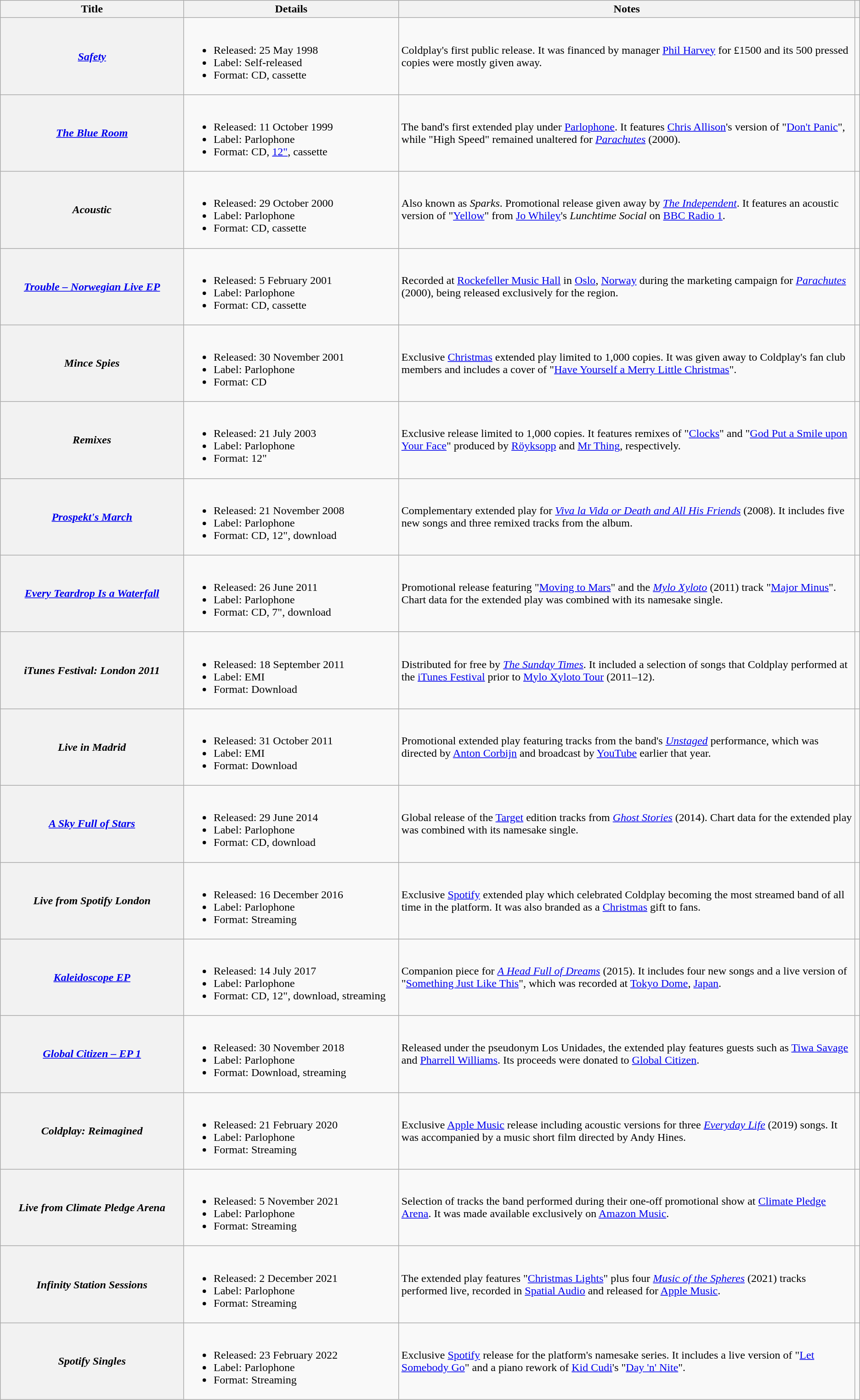<table class="wikitable plainrowheaders">
<tr>
<th scope="col" style="width:16.8em;">Title</th>
<th scope="col" style="width:19.8em;">Details</th>
<th scope="col" style="width:42.95em;">Notes</th>
<th scope="col" class="unsortable"></th>
</tr>
<tr>
<th scope="row"><em><a href='#'>Safety</a></em></th>
<td><br><ul><li>Released: 25 May 1998</li><li>Label: Self-released</li><li>Format: CD, cassette</li></ul></td>
<td>Coldplay's first public release. It was financed by manager <a href='#'>Phil Harvey</a> for £1500 and its 500 pressed copies were mostly given away.</td>
<td style="text-align:center;"></td>
</tr>
<tr>
<th scope="row"><em><a href='#'>The Blue Room</a></em></th>
<td><br><ul><li>Released: 11 October 1999</li><li>Label: Parlophone</li><li>Format: CD, <a href='#'>12"</a>, cassette</li></ul></td>
<td>The band's first extended play under <a href='#'>Parlophone</a>. It features <a href='#'>Chris Allison</a>'s version of "<a href='#'>Don't Panic</a>", while "High Speed" remained unaltered for <em><a href='#'>Parachutes</a></em> (2000).</td>
<td style="text-align:center;"></td>
</tr>
<tr>
<th scope="row"><em>Acoustic</em></th>
<td><br><ul><li>Released: 29 October 2000</li><li>Label: Parlophone</li><li>Format: CD, cassette</li></ul></td>
<td>Also known as <em>Sparks</em>. Promotional release given away by <em><a href='#'>The Independent</a></em>. It features an acoustic version of "<a href='#'>Yellow</a>" from <a href='#'>Jo Whiley</a>'s <em>Lunchtime Social</em> on <a href='#'>BBC Radio 1</a>.</td>
<td style="text-align:center;"></td>
</tr>
<tr>
<th scope="row"><em><a href='#'>Trouble – Norwegian Live EP</a></em></th>
<td><br><ul><li>Released: 5 February 2001</li><li>Label: Parlophone</li><li>Format: CD, cassette</li></ul></td>
<td>Recorded at <a href='#'>Rockefeller Music Hall</a> in <a href='#'>Oslo</a>, <a href='#'>Norway</a> during the marketing campaign for <em><a href='#'>Parachutes</a></em> (2000), being released exclusively for the region.</td>
<td style="text-align:center;"></td>
</tr>
<tr>
<th scope="row"><em>Mince Spies</em></th>
<td><br><ul><li>Released: 30 November 2001</li><li>Label: Parlophone</li><li>Format: CD</li></ul></td>
<td>Exclusive <a href='#'>Christmas</a> extended play limited to 1,000 copies. It was given away to Coldplay's fan club members and includes a cover of "<a href='#'>Have Yourself a Merry Little Christmas</a>".</td>
<td style="text-align:center;"></td>
</tr>
<tr>
<th scope="row"><em>Remixes</em></th>
<td><br><ul><li>Released: 21 July 2003</li><li>Label: Parlophone</li><li>Format: 12"</li></ul></td>
<td>Exclusive release limited to 1,000 copies. It features remixes of "<a href='#'>Clocks</a>" and "<a href='#'>God Put a Smile upon Your Face</a>" produced by <a href='#'>Röyksopp</a> and <a href='#'>Mr Thing</a>, respectively.</td>
<td style="text-align:center;"></td>
</tr>
<tr>
<th scope="row"><em><a href='#'>Prospekt's March</a></em></th>
<td><br><ul><li>Released: 21 November 2008</li><li>Label: Parlophone</li><li>Format: CD, 12", download</li></ul></td>
<td>Complementary extended play for <em><a href='#'>Viva la Vida or Death and All His Friends</a></em> (2008). It includes five new songs and three remixed tracks from the album.</td>
<td style="text-align:center;"></td>
</tr>
<tr>
<th scope="row"><em><a href='#'>Every Teardrop Is a Waterfall</a></em></th>
<td><br><ul><li>Released: 26 June 2011</li><li>Label: Parlophone</li><li>Format: CD, 7", download</li></ul></td>
<td>Promotional release featuring "<a href='#'>Moving to Mars</a>" and the <em><a href='#'>Mylo Xyloto</a></em> (2011) track "<a href='#'>Major Minus</a>". Chart data for the extended play was combined with its namesake single.</td>
<td style="text-align:center;"></td>
</tr>
<tr>
<th scope="row"><em>iTunes Festival: London 2011</em></th>
<td><br><ul><li>Released: 18 September 2011</li><li>Label: EMI</li><li>Format: Download</li></ul></td>
<td>Distributed for free by <em><a href='#'>The Sunday Times</a></em>. It included a selection of songs that Coldplay performed at the <a href='#'>iTunes Festival</a> prior to <a href='#'>Mylo Xyloto Tour</a> (2011–12).</td>
<td style="text-align:center;"></td>
</tr>
<tr>
<th scope="row"><em>Live in Madrid</em></th>
<td><br><ul><li>Released: 31 October 2011</li><li>Label: EMI</li><li>Format: Download</li></ul></td>
<td>Promotional extended play featuring tracks from the band's <em><a href='#'>Unstaged</a></em> performance, which was directed by <a href='#'>Anton Corbijn</a> and broadcast by <a href='#'>YouTube</a> earlier that year.</td>
<td style="text-align:center;"></td>
</tr>
<tr>
<th scope="row"><em><a href='#'>A Sky Full of Stars</a></em></th>
<td><br><ul><li>Released: 29 June 2014</li><li>Label: Parlophone</li><li>Format: CD, download</li></ul></td>
<td>Global release of the <a href='#'>Target</a> edition tracks from <em><a href='#'>Ghost Stories</a></em> (2014). Chart data for the extended play was combined with its namesake single.</td>
<td style="text-align:center;"></td>
</tr>
<tr>
<th scope="row"><em>Live from Spotify London</em></th>
<td><br><ul><li>Released: 16 December 2016</li><li>Label: Parlophone</li><li>Format: Streaming</li></ul></td>
<td>Exclusive <a href='#'>Spotify</a> extended play which celebrated Coldplay becoming the most streamed band of all time in the platform. It was also branded as a <a href='#'>Christmas</a> gift to fans.</td>
<td style="text-align:center;"></td>
</tr>
<tr>
<th scope="row"><em><a href='#'>Kaleidoscope EP</a></em></th>
<td><br><ul><li>Released: 14 July 2017</li><li>Label: Parlophone</li><li>Format: CD, 12", download, streaming</li></ul></td>
<td>Companion piece for <em><a href='#'>A Head Full of Dreams</a></em> (2015). It includes four new songs and a live version of "<a href='#'>Something Just Like This</a>", which was recorded at <a href='#'>Tokyo Dome</a>, <a href='#'>Japan</a>.</td>
<td style="text-align:center;"></td>
</tr>
<tr>
<th scope="row"><em><a href='#'>Global Citizen – EP 1</a></em></th>
<td><br><ul><li>Released: 30 November 2018</li><li>Label: Parlophone</li><li>Format: Download, streaming</li></ul></td>
<td>Released under the pseudonym Los Unidades, the extended play features guests such as <a href='#'>Tiwa Savage</a> and <a href='#'>Pharrell Williams</a>. Its proceeds were donated to <a href='#'>Global Citizen</a>.</td>
<td style="text-align:center;"></td>
</tr>
<tr>
<th scope="row"><em>Coldplay: Reimagined</em></th>
<td><br><ul><li>Released: 21 February 2020</li><li>Label: Parlophone</li><li>Format: Streaming</li></ul></td>
<td>Exclusive <a href='#'>Apple Music</a> release including acoustic versions for three <em><a href='#'>Everyday Life</a></em> (2019) songs. It was accompanied by a music short film directed by Andy Hines.</td>
<td style="text-align:center;"></td>
</tr>
<tr>
<th scope="row"><em>Live from Climate Pledge Arena</em></th>
<td><br><ul><li>Released: 5 November 2021</li><li>Label: Parlophone</li><li>Format: Streaming</li></ul></td>
<td>Selection of tracks the band performed during their one-off promotional show at <a href='#'>Climate Pledge Arena</a>. It was made available exclusively on <a href='#'>Amazon Music</a>.</td>
<td style="text-align:center;"></td>
</tr>
<tr>
<th scope="row"><em>Infinity Station Sessions</em></th>
<td><br><ul><li>Released: 2 December 2021</li><li>Label: Parlophone</li><li>Format: Streaming</li></ul></td>
<td>The extended play features "<a href='#'>Christmas Lights</a>" plus four <em><a href='#'>Music of the Spheres</a></em> (2021) tracks performed live, recorded in <a href='#'>Spatial Audio</a> and released for <a href='#'>Apple Music</a>.</td>
<td style="text-align:center;"></td>
</tr>
<tr>
<th scope="row"><em>Spotify Singles</em></th>
<td><br><ul><li>Released: 23 February 2022</li><li>Label: Parlophone</li><li>Format: Streaming</li></ul></td>
<td>Exclusive <a href='#'>Spotify</a> release for the platform's namesake series. It includes a live version of "<a href='#'>Let Somebody Go</a>" and a piano rework of <a href='#'>Kid Cudi</a>'s "<a href='#'>Day 'n' Nite</a>".</td>
<td style="text-align:center;"></td>
</tr>
</table>
